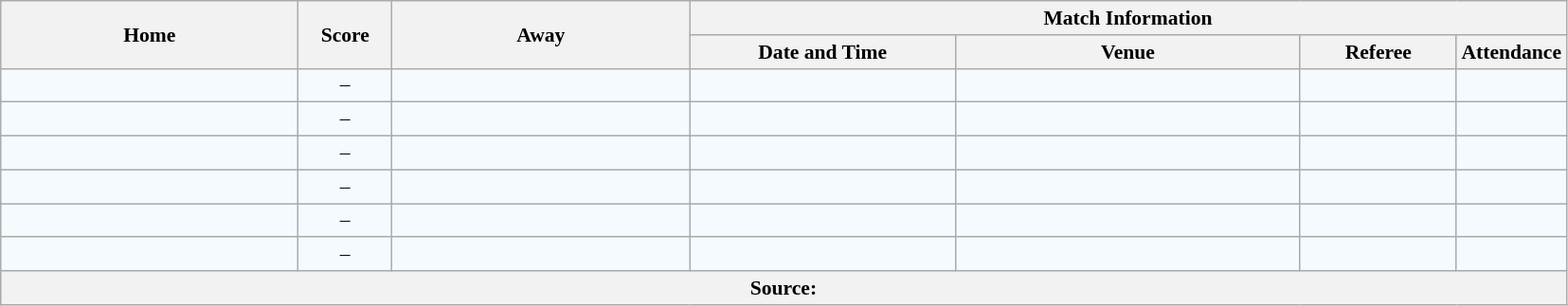<table class="wikitable" style="border-collapse:collapse; font-size:90%; text-align:center;">
<tr>
<th rowspan="2" width="19%">Home</th>
<th rowspan="2" width="6%">Score</th>
<th rowspan="2" width="19%">Away</th>
<th colspan="4">Match Information</th>
</tr>
<tr bgcolor="#CCCCCC">
<th width="17%">Date and Time</th>
<th width="22%">Venue</th>
<th width="10%">Referee</th>
<th width="7%">Attendance</th>
</tr>
<tr bgcolor="#F5FAFF">
<td></td>
<td>–</td>
<td></td>
<td></td>
<td></td>
<td></td>
<td></td>
</tr>
<tr bgcolor="#F5FAFF">
<td></td>
<td>–</td>
<td></td>
<td></td>
<td></td>
<td></td>
<td></td>
</tr>
<tr bgcolor="#F5FAFF">
<td></td>
<td>–</td>
<td></td>
<td></td>
<td></td>
<td></td>
<td></td>
</tr>
<tr bgcolor="#F5FAFF">
<td></td>
<td>–</td>
<td></td>
<td></td>
<td></td>
<td></td>
<td></td>
</tr>
<tr bgcolor="#F5FAFF">
<td></td>
<td>–</td>
<td></td>
<td></td>
<td></td>
<td></td>
<td></td>
</tr>
<tr bgcolor="#F5FAFF">
<td></td>
<td>–</td>
<td></td>
<td></td>
<td></td>
<td></td>
<td></td>
</tr>
<tr bgcolor="#C1D8FF">
<th colspan="7">Source:</th>
</tr>
</table>
